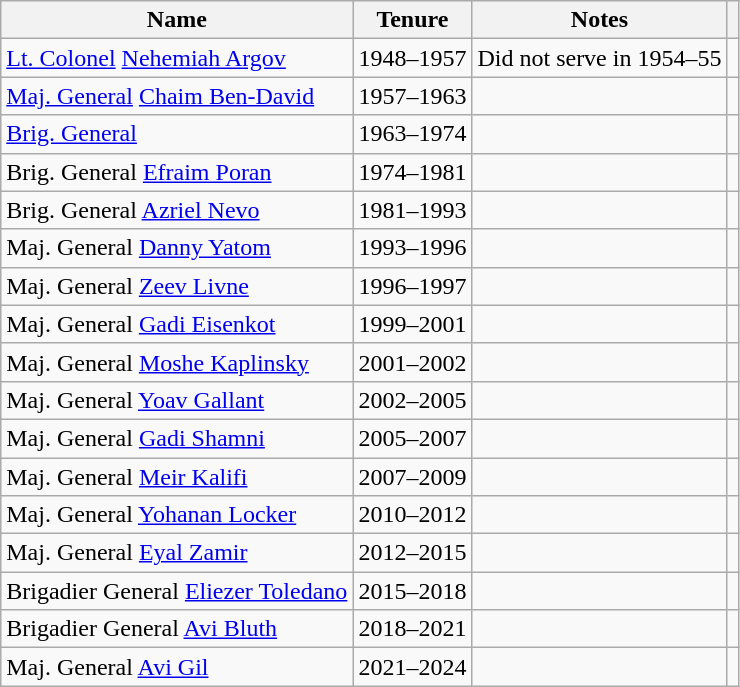<table class="wikitable">
<tr>
<th>Name</th>
<th>Tenure</th>
<th>Notes</th>
<th></th>
</tr>
<tr>
<td><a href='#'>Lt. Colonel</a> <a href='#'>Nehemiah Argov</a></td>
<td>1948–1957</td>
<td>Did not serve in 1954–55</td>
<td></td>
</tr>
<tr>
<td><a href='#'>Maj. General</a> <a href='#'>Chaim Ben-David</a></td>
<td>1957–1963</td>
<td></td>
<td></td>
</tr>
<tr>
<td><a href='#'>Brig. General</a> </td>
<td>1963–1974</td>
<td></td>
<td></td>
</tr>
<tr>
<td>Brig. General <a href='#'>Efraim Poran</a></td>
<td>1974–1981</td>
<td></td>
<td></td>
</tr>
<tr>
<td>Brig. General <a href='#'>Azriel Nevo</a></td>
<td>1981–1993</td>
<td></td>
<td></td>
</tr>
<tr>
<td>Maj. General <a href='#'>Danny Yatom</a></td>
<td>1993–1996</td>
<td></td>
<td></td>
</tr>
<tr>
<td>Maj. General <a href='#'>Zeev Livne</a></td>
<td>1996–1997</td>
<td></td>
<td></td>
</tr>
<tr>
<td>Maj. General <a href='#'>Gadi Eisenkot</a></td>
<td>1999–2001</td>
<td></td>
<td></td>
</tr>
<tr>
<td>Maj. General <a href='#'>Moshe Kaplinsky</a></td>
<td>2001–2002</td>
<td></td>
<td></td>
</tr>
<tr>
<td>Maj. General <a href='#'>Yoav Gallant</a></td>
<td>2002–2005</td>
<td></td>
<td></td>
</tr>
<tr>
<td>Maj. General <a href='#'>Gadi Shamni</a></td>
<td>2005–2007</td>
<td></td>
<td></td>
</tr>
<tr>
<td>Maj. General <a href='#'>Meir Kalifi</a></td>
<td>2007–2009</td>
<td></td>
<td></td>
</tr>
<tr>
<td>Maj. General <a href='#'>Yohanan Locker</a></td>
<td>2010–2012</td>
<td></td>
<td></td>
</tr>
<tr>
<td>Maj. General <a href='#'>Eyal Zamir</a></td>
<td>2012–2015</td>
<td></td>
<td></td>
</tr>
<tr>
<td>Brigadier General <a href='#'>Eliezer Toledano</a></td>
<td>2015–2018</td>
<td></td>
<td></td>
</tr>
<tr>
<td>Brigadier General <a href='#'>Avi Bluth</a></td>
<td>2018–2021</td>
<td></td>
<td></td>
</tr>
<tr>
<td>Maj. General <a href='#'>Avi Gil</a></td>
<td>2021–2024</td>
<td></td>
<td></td>
</tr>
</table>
